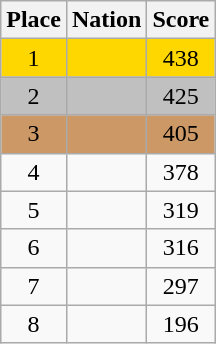<table class=wikitable>
<tr>
<th>Place</th>
<th>Nation</th>
<th>Score</th>
</tr>
<tr bgcolor=gold>
<td align=center>1</td>
<td></td>
<td align=center>438</td>
</tr>
<tr bgcolor=silver>
<td align=center>2</td>
<td></td>
<td align=center>425</td>
</tr>
<tr bgcolor=cc9966>
<td align=center>3</td>
<td></td>
<td align=center>405</td>
</tr>
<tr>
<td align=center>4</td>
<td></td>
<td align=center>378</td>
</tr>
<tr>
<td align=center>5</td>
<td></td>
<td align=center>319</td>
</tr>
<tr>
<td align=center>6</td>
<td></td>
<td align=center>316</td>
</tr>
<tr>
<td align=center>7</td>
<td></td>
<td align=center>297</td>
</tr>
<tr>
<td align=center>8</td>
<td></td>
<td align=center>196</td>
</tr>
</table>
